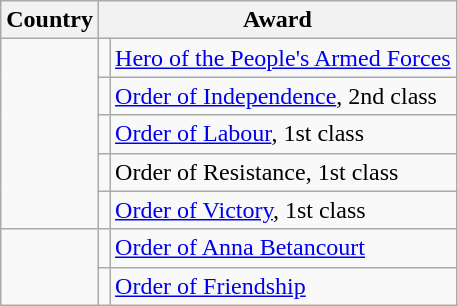<table class="wikitable">
<tr>
<th>Country</th>
<th colspan="2">Award</th>
</tr>
<tr>
<td rowspan="5"></td>
<td></td>
<td><a href='#'>Hero of the People's Armed Forces</a></td>
</tr>
<tr>
<td></td>
<td><a href='#'>Order of Independence</a>, 2nd class</td>
</tr>
<tr>
<td></td>
<td><a href='#'>Order of Labour</a>, 1st class</td>
</tr>
<tr>
<td></td>
<td>Order of Resistance, 1st class</td>
</tr>
<tr>
<td></td>
<td><a href='#'>Order of Victory</a>, 1st class</td>
</tr>
<tr>
<td rowspan="2"></td>
<td></td>
<td><a href='#'>Order of Anna Betancourt</a></td>
</tr>
<tr>
<td></td>
<td><a href='#'>Order of Friendship</a></td>
</tr>
</table>
